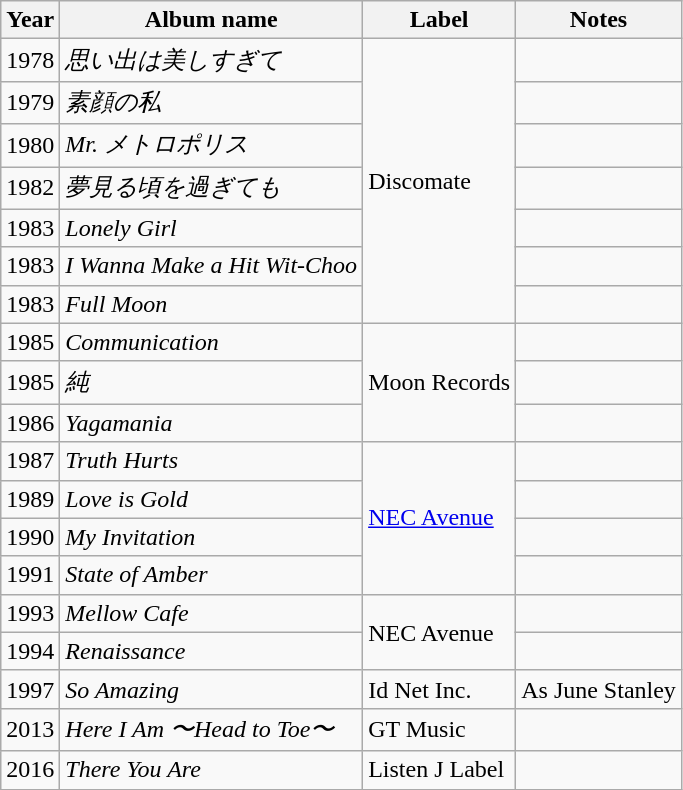<table class="wikitable">
<tr>
<th>Year</th>
<th>Album name</th>
<th>Label</th>
<th>Notes</th>
</tr>
<tr>
<td>1978</td>
<td><em>思い出は美しすぎて</em></td>
<td rowspan="7" scope="row">Discomate</td>
<td></td>
</tr>
<tr>
<td>1979</td>
<td><em>素顔の私</em></td>
<td></td>
</tr>
<tr>
<td>1980</td>
<td><em>Mr. メトロポリス</em></td>
<td></td>
</tr>
<tr>
<td>1982</td>
<td><em>夢見る頃を過ぎても</em></td>
<td></td>
</tr>
<tr>
<td>1983</td>
<td><em>Lonely Girl</em></td>
<td></td>
</tr>
<tr>
<td>1983</td>
<td><em>I Wanna Make a Hit Wit-Choo</em></td>
<td></td>
</tr>
<tr>
<td>1983</td>
<td><em>Full Moon</em></td>
<td></td>
</tr>
<tr>
<td>1985</td>
<td><em>Communication</em></td>
<td rowspan="3" scope="row">Moon Records</td>
<td></td>
</tr>
<tr>
<td>1985</td>
<td><em>純</em></td>
<td></td>
</tr>
<tr>
<td>1986</td>
<td><em>Yagamania</em></td>
<td></td>
</tr>
<tr>
<td>1987</td>
<td><em>Truth Hurts</em></td>
<td rowspan="4" scope="row"><a href='#'>NEC Avenue</a></td>
<td></td>
</tr>
<tr>
<td>1989</td>
<td><em>Love is Gold</em></td>
<td></td>
</tr>
<tr>
<td>1990</td>
<td><em>My Invitation</em></td>
<td></td>
</tr>
<tr>
<td>1991</td>
<td><em>State of Amber</em></td>
<td></td>
</tr>
<tr>
<td>1993</td>
<td><em>Mellow Cafe</em></td>
<td rowspan="2" scope="row">NEC Avenue</td>
<td></td>
</tr>
<tr>
<td>1994</td>
<td><em>Renaissance</em></td>
<td></td>
</tr>
<tr>
<td>1997</td>
<td><em>So Amazing</em></td>
<td>Id Net Inc.</td>
<td>As June Stanley</td>
</tr>
<tr>
<td>2013</td>
<td><em>Here I Am 〜Head to Toe〜</em></td>
<td>GT Music</td>
<td></td>
</tr>
<tr>
<td>2016</td>
<td><em>There You Are</em></td>
<td>Listen J Label</td>
<td></td>
</tr>
</table>
